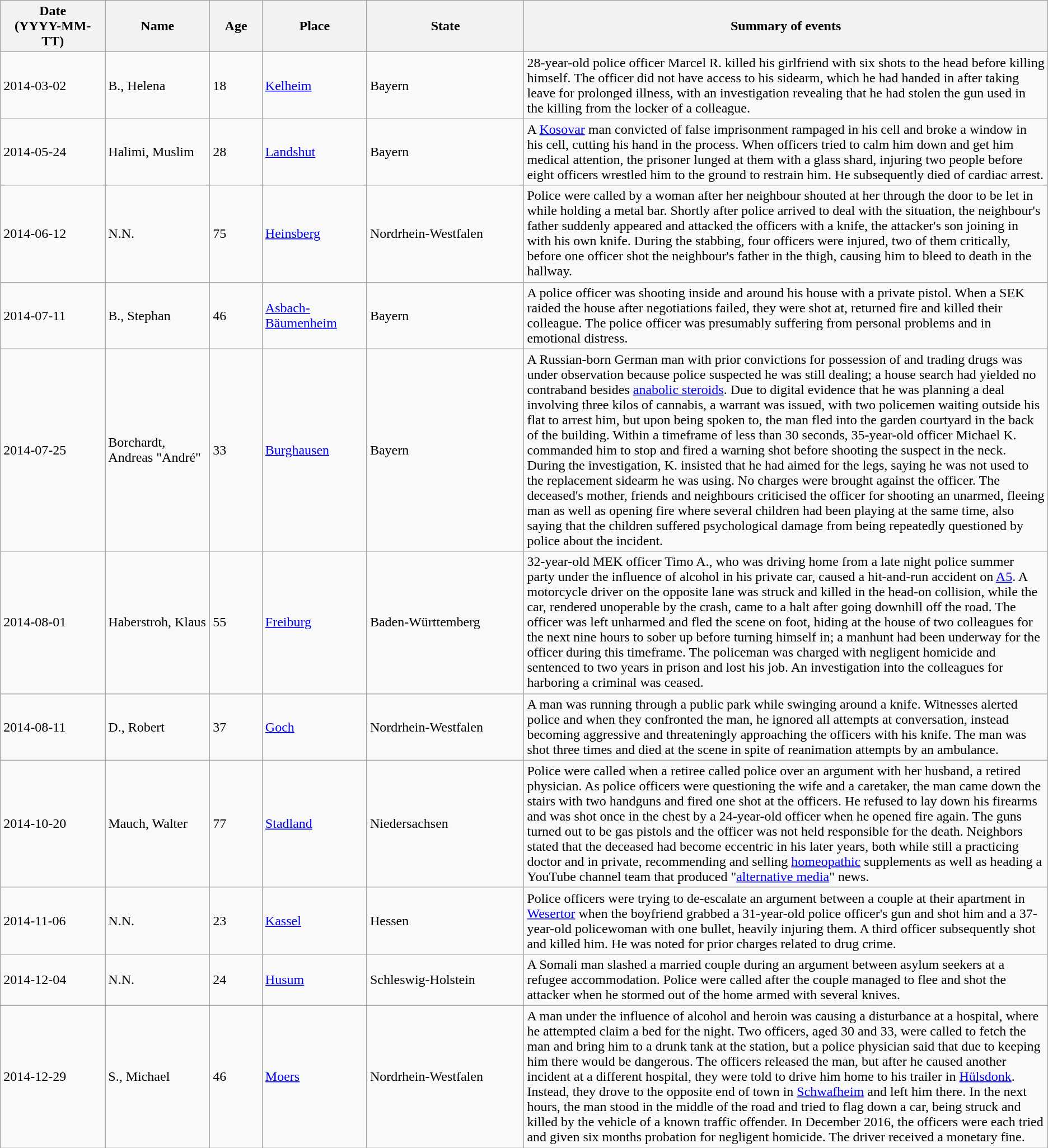<table class="wikitable sortable static-row-numbers static-row-header-text">
<tr>
<th style="width:10%;">Date<br>(YYYY-MM-TT)</th>
<th style="width:10%;">Name</th>
<th style="width:5%;">Age</th>
<th style="width:10%;">Place</th>
<th style="width:15%;">State</th>
<th style="width:50%;">Summary of events</th>
</tr>
<tr>
<td>2014-03-02</td>
<td>B., Helena</td>
<td>18</td>
<td><a href='#'>Kelheim</a></td>
<td>Bayern</td>
<td>28-year-old police officer Marcel R. killed his girlfriend with six shots to the head before killing himself. The officer did not have access to his sidearm, which he had handed in after taking leave for prolonged illness, with an investigation revealing that he had stolen the gun used in the killing from the locker of a colleague.</td>
</tr>
<tr>
<td>2014-05-24</td>
<td>Halimi, Muslim</td>
<td>28</td>
<td><a href='#'>Landshut</a></td>
<td>Bayern</td>
<td>A <a href='#'>Kosovar</a> man convicted of false imprisonment rampaged in his cell and broke a window in his cell, cutting his hand in the process. When officers tried to calm him down and get him medical attention, the prisoner lunged at them with a glass shard, injuring two people before eight officers wrestled him to the ground to restrain him. He subsequently died of cardiac arrest.</td>
</tr>
<tr>
<td>2014-06-12</td>
<td>N.N.</td>
<td>75</td>
<td><a href='#'>Heinsberg</a></td>
<td>Nordrhein-Westfalen</td>
<td>Police were called by a woman after her neighbour shouted at her through the door to be let in while holding a metal bar. Shortly after police arrived to deal with the situation, the neighbour's father suddenly appeared and attacked the officers with a knife, the attacker's son joining in with his own knife. During the stabbing, four officers were injured, two of them critically, before one officer shot the neighbour's father in the thigh, causing him to bleed to death in the hallway.</td>
</tr>
<tr>
<td>2014-07-11</td>
<td>B., Stephan</td>
<td>46</td>
<td><a href='#'>Asbach-Bäumenheim</a></td>
<td>Bayern</td>
<td>A police officer was shooting inside and around his house with a private pistol. When a SEK raided the house after negotiations failed, they were shot at, returned fire and killed their colleague. The police officer was presumably suffering from personal problems and in emotional distress.</td>
</tr>
<tr>
<td>2014-07-25</td>
<td>Borchardt, Andreas "André"</td>
<td>33</td>
<td><a href='#'>Burghausen</a></td>
<td>Bayern</td>
<td>A Russian-born German man with prior convictions for possession of and trading drugs was under observation because police suspected he was still dealing; a house search had yielded no contraband besides <a href='#'>anabolic steroids</a>. Due to digital evidence that he was planning a deal involving three kilos of cannabis, a warrant was issued, with two policemen waiting outside his flat to arrest him, but upon being spoken to, the man fled into the garden courtyard in the back of the building. Within a timeframe of less than 30 seconds, 35-year-old officer Michael K. commanded him to stop and fired a warning shot before shooting the suspect in the neck. During the investigation, K. insisted that he had aimed for the legs, saying he was not used to the replacement sidearm he was using. No charges were brought against the officer. The deceased's mother, friends and neighbours criticised the officer for shooting an unarmed, fleeing man as well as opening fire where several children had been playing at the same time, also saying that the children suffered psychological damage from being repeatedly questioned by police about the incident.</td>
</tr>
<tr>
<td>2014-08-01</td>
<td>Haberstroh, Klaus</td>
<td>55</td>
<td><a href='#'>Freiburg</a></td>
<td>Baden-Württemberg</td>
<td>32-year-old MEK officer Timo A., who was driving home from a late night police summer party under the influence of alcohol in his private car, caused a hit-and-run accident on <a href='#'>A5</a>. A motorcycle driver on the opposite lane was struck and killed in the head-on collision, while the car, rendered unoperable by the crash, came to a halt after going downhill off the road. The officer was left unharmed and fled the scene on foot, hiding at the house of two colleagues for the next nine hours to sober up before turning himself in; a manhunt had been underway for the officer during this timeframe. The policeman was charged with negligent homicide and sentenced to two years in prison and lost his job. An investigation into the colleagues for harboring a criminal was ceased.</td>
</tr>
<tr>
<td>2014-08-11</td>
<td>D., Robert</td>
<td>37</td>
<td><a href='#'>Goch</a></td>
<td>Nordrhein-Westfalen</td>
<td>A man was running through a public park while swinging around a knife. Witnesses alerted police and when they confronted the man, he ignored all attempts at conversation, instead becoming aggressive and threateningly approaching the officers with his knife. The man was shot three times and died at the scene in spite of reanimation attempts by an ambulance.</td>
</tr>
<tr>
<td>2014-10-20</td>
<td>Mauch, Walter</td>
<td>77</td>
<td><a href='#'>Stadland</a></td>
<td>Niedersachsen</td>
<td>Police were called when a retiree called police over an argument with her husband, a retired physician. As police officers were questioning the wife and a caretaker, the man came down the stairs with two handguns and fired one shot at the officers. He refused to lay down his firearms and was shot once in the chest by a 24-year-old officer when he opened fire again. The guns turned out to be gas pistols and the officer was not held responsible for the death. Neighbors stated that the deceased had become eccentric in his later years, both while still a practicing doctor and in private, recommending and selling <a href='#'>homeopathic</a> supplements as well as heading a YouTube channel team that produced "<a href='#'>alternative media</a>" news.</td>
</tr>
<tr>
<td>2014-11-06</td>
<td>N.N.</td>
<td>23</td>
<td><a href='#'>Kassel</a></td>
<td>Hessen</td>
<td>Police officers were trying to de-escalate an argument between a couple at their apartment in <a href='#'>Wesertor</a> when the boyfriend grabbed a 31-year-old police officer's gun and shot him and a 37-year-old policewoman with one bullet, heavily injuring them. A third officer subsequently shot and killed him. He was noted for prior charges related to drug crime.</td>
</tr>
<tr>
<td>2014-12-04</td>
<td>N.N.</td>
<td>24</td>
<td><a href='#'>Husum</a></td>
<td>Schleswig-Holstein</td>
<td>A Somali man slashed a married couple during an argument between asylum seekers at a refugee accommodation. Police were called after the couple managed to flee and shot the attacker when he stormed out of the home armed with several knives.</td>
</tr>
<tr>
<td>2014-12-29</td>
<td>S., Michael</td>
<td>46</td>
<td><a href='#'>Moers</a></td>
<td>Nordrhein-Westfalen</td>
<td>A man under the influence of alcohol and heroin was causing a disturbance at a hospital, where he attempted claim a bed for the night. Two officers, aged 30 and 33, were called to fetch the man and bring him to a drunk tank at the station, but a police physician said that due to keeping him there would be dangerous. The officers released the man, but after he caused another incident at a different hospital, they were told to drive him home to his trailer in <a href='#'>Hülsdonk</a>. Instead, they drove to the opposite end of town in <a href='#'>Schwafheim</a> and left him there. In the next hours, the man stood in the middle of the road and tried to flag down a car, being struck and killed by the vehicle of a known traffic offender. In December 2016, the officers were each tried and given six months probation for negligent homicide. The driver received a monetary fine.</td>
</tr>
</table>
